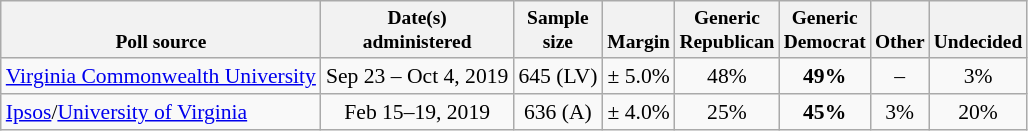<table class="wikitable" style="font-size:90%;text-align:center;">
<tr valign=bottom style="font-size:90%;">
<th>Poll source</th>
<th>Date(s)<br>administered</th>
<th>Sample<br>size</th>
<th>Margin<br></th>
<th>Generic<br>Republican</th>
<th>Generic<br>Democrat</th>
<th>Other</th>
<th>Undecided</th>
</tr>
<tr>
<td style="text-align:left;"><a href='#'>Virginia Commonwealth University</a></td>
<td>Sep 23 – Oct 4, 2019</td>
<td>645 (LV)</td>
<td>± 5.0%</td>
<td>48%</td>
<td><strong>49%</strong></td>
<td>–</td>
<td>3%</td>
</tr>
<tr>
<td style="text-align:left;"><a href='#'>Ipsos</a>/<a href='#'>University of Virginia</a></td>
<td>Feb 15–19, 2019</td>
<td>636 (A)</td>
<td>± 4.0%</td>
<td>25%</td>
<td><strong>45%</strong></td>
<td>3%</td>
<td>20%</td>
</tr>
</table>
